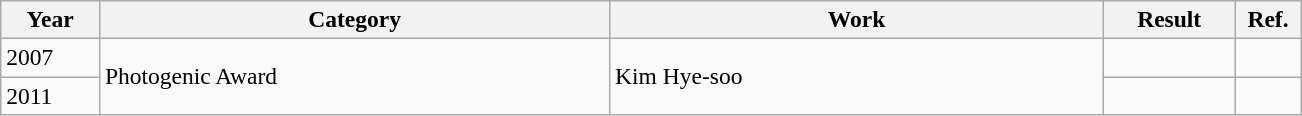<table class="wikitable sortable plainrowheaders" style="font-size:98%">
<tr>
<th scope="col" style="width:6%;">Year</th>
<th scope="col" style="width:31%;">Category</th>
<th scope="col" style="width:30%;">Work</th>
<th scope="col" style="width:8%;">Result</th>
<th scope="col" style="width:4%;">Ref.</th>
</tr>
<tr>
<td>2007</td>
<td rowspan="2">Photogenic Award</td>
<td rowspan="2">Kim Hye-soo</td>
<td></td>
<td></td>
</tr>
<tr>
<td>2011</td>
<td></td>
<td></td>
</tr>
</table>
